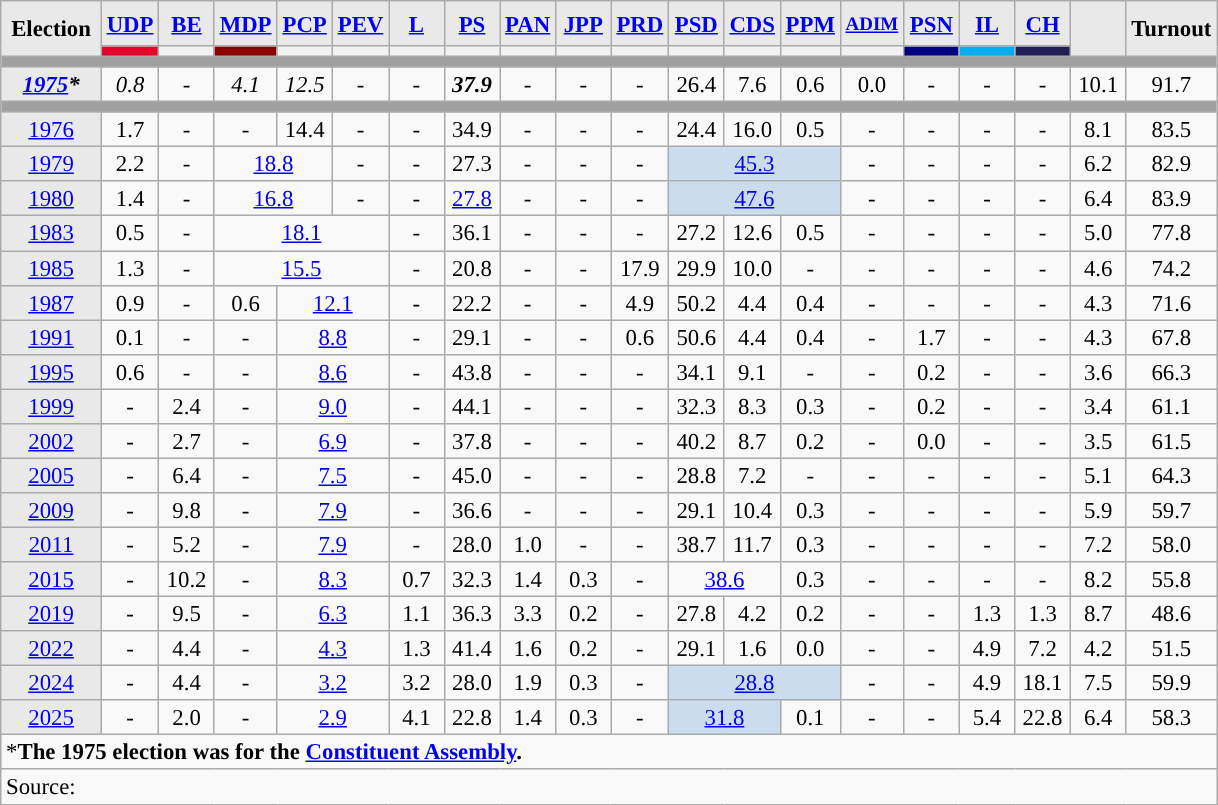<table class="wikitable" style="text-align:left; font-size:95%; line-height:16px;">
<tr style="height:30px;">
<th style="background-color:#E9E9E9" align=center" rowspan="2">Election</th>
<th style="background-color:#E9E9E9" align="center"><a href='#'>UDP</a></th>
<th style="background-color:#E9E9E9" align="center"><a href='#'>BE</a></th>
<th style="background-color:#E9E9E9" align="center"><a href='#'>MDP</a></th>
<th style="background-color:#E9E9E9" align="center"><a href='#'>PCP</a></th>
<th style="background-color:#E9E9E9" align="center"><a href='#'>PEV</a></th>
<th style="background-color:#E9E9E9" align="center"><a href='#'>L</a></th>
<th style="background-color:#E9E9E9" align="center"><a href='#'>PS</a></th>
<th style="background-color:#E9E9E9" align="center"><a href='#'>PAN</a></th>
<th style="background-color:#E9E9E9" align="center"><a href='#'>JPP</a></th>
<th style="background-color:#E9E9E9" align="center"><a href='#'>PRD</a></th>
<th style="background-color:#E9E9E9" align="center"><a href='#'>PSD</a></th>
<th style="background-color:#E9E9E9" align="center"><a href='#'>CDS</a></th>
<th style="background-color:#E9E9E9" align="center"><a href='#'>PPM</a></th>
<th style="background-color:#E9E9E9" align="center"><small><a href='#'>ADIM</a></small></th>
<th style="background-color:#E9E9E9" align="center"><a href='#'>PSN</a></th>
<th style="background-color:#E9E9E9" align="center"><a href='#'>IL</a></th>
<th style="background-color:#E9E9E9" align="center"><a href='#'>CH</a></th>
<th style="background-color:#E9E9E9" align="center" rowspan="2"></th>
<th style="background-color:#E9E9E9" align="center" rowspan="2">Turnout</th>
</tr>
<tr>
<th class="sortable" style="background:#E2062C;"></th>
<th class="sortable" style="background:"></th>
<th class="sortable" style="background:Darkred;"></th>
<th class="sortable" style="background:"></th>
<th class="sortable" style="background:"></th>
<th class="sortable" style="background:"></th>
<th class="sortable" style="background:"></th>
<th class="sortable" style="background:"></th>
<th class="sortable" style="background:"></th>
<th class="sortable" style="background:"></th>
<th class="sortable" style="background:"></th>
<th class="sortable" style="background:"></th>
<th class="sortable" style="background:"></th>
<th class="sortable" style="background:"></th>
<th class="sortable" style="background:#000080;"></th>
<th class="sortable" style="background:#00ADEF;"></th>
<th class="sortable" style="background:#202056;"></th>
</tr>
<tr>
<td colspan="20" style="background:#A0A0A0"></td>
</tr>
<tr>
<td align=center style="background-color:#E9E9E9"><strong><em><a href='#'>1975</a>*</em></strong></td>
<td align="center"><em>0.8<br></em></td>
<td align="center">-</td>
<td align="center"><em>4.1<br></em></td>
<td width="30" align="center"><em>12.5<br></em></td>
<td width="30" align="center">-</td>
<td align="center">-</td>
<td align="center" ><strong><em>37.9<strong><br><em></td>
<td align="center">-</td>
<td align="center">-</td>
<td align="center">-</td>
<td align="center"></em>26.4<br><em></td>
<td align="center"></em>7.6<br><em></td>
<td align="center"></em>0.6<br><em></td>
<td align="center"></em>0.0<br><em></td>
<td align="center">-</td>
<td align="center">-</td>
<td align="center">-</td>
<td align="center"></em>10.1<br><em></td>
<td align="center"></em></strong>91.7<strong><em></td>
</tr>
<tr>
<td colspan="20" style="background:#A0A0A0"></td>
</tr>
<tr>
<td align=center style="background-color:#E9E9E9"></strong><a href='#'>1976</a><strong></td>
<td align="center">1.7<br></td>
<td align="center">-</td>
<td align="center">-</td>
<td align="center">14.4<br></td>
<td align="center">-</td>
<td align="center">-</td>
<td align="center" ></strong>34.9<strong><br></td>
<td align="center">-</td>
<td align="center">-</td>
<td align="center">-</td>
<td align="center">24.4<br></td>
<td align="center">16.0<br></td>
<td align="center">0.5<br></td>
<td align="center">-</td>
<td align="center">-</td>
<td align="center">-</td>
<td align="center">-</td>
<td align="center">8.1<br></td>
<td align="center"></strong>83.5<strong></td>
</tr>
<tr>
<td align=center style="background-color:#E9E9E9"></strong><a href='#'>1979</a><strong></td>
<td align="center">2.2<br></td>
<td align="center">-</td>
<td colspan="2" align="center"><a href='#'><span>18.8</span></a><br></td>
<td align="center">-</td>
<td align="center">-</td>
<td align="center">27.3<br></td>
<td align="center">-</td>
<td align="center">-</td>
<td align="center">-</td>
<td colspan="3" align="center" style="background:#CBDCEF" ; color:white;"></strong><a href='#'><span>45.3</span></a><strong><br></td>
<td align="center">-</td>
<td align="center">-</td>
<td align="center">-</td>
<td align="center">-</td>
<td align="center">6.2<br></td>
<td align="center"></strong>82.9<strong></td>
</tr>
<tr>
<td align=center style="background-color:#E9E9E9"></strong><a href='#'>1980</a><strong></td>
<td align="center">1.4<br></td>
<td align="center">-</td>
<td colspan="2" align="center"><a href='#'><span>16.8</span></a><br></td>
<td align="center">-</td>
<td align="center">-</td>
<td align="center"><a href='#'><span>27.8</span></a><br></td>
<td align="center">-</td>
<td align="center">-</td>
<td align="center">-</td>
<td colspan="3" align="center" style="background:#CBDCEF" ; color:white;"></strong><a href='#'><span>47.6</span></a><strong><br></td>
<td align="center">-</td>
<td align="center">-</td>
<td align="center">-</td>
<td align="center">-</td>
<td align="center">6.4<br></td>
<td align="center"></strong>83.9<strong></td>
</tr>
<tr>
<td align=center style="background-color:#E9E9E9"></strong><a href='#'>1983</a><strong></td>
<td align="center">0.5<br></td>
<td align="center">-</td>
<td colspan="3" align="center"><a href='#'><span>18.1</span></a><br></td>
<td align="center">-</td>
<td align="center" ></strong>36.1<strong><br></td>
<td align="center">-</td>
<td align="center">-</td>
<td align="center">-</td>
<td align="center">27.2<br></td>
<td align="center">12.6<br></td>
<td align="center">0.5<br></td>
<td align="center">-</td>
<td align="center">-</td>
<td align="center">-</td>
<td align="center">-</td>
<td align="center">5.0<br></td>
<td align="center"></strong>77.8<strong></td>
</tr>
<tr>
<td align=center style="background-color:#E9E9E9"></strong><a href='#'>1985</a><strong></td>
<td align="center">1.3<br></td>
<td align="center">-</td>
<td colspan="3" align="center"><a href='#'><span>15.5</span></a><br></td>
<td align="center">-</td>
<td align="center">20.8<br></td>
<td align="center">-</td>
<td align="center">-</td>
<td align="center">17.9<br></td>
<td align="center" ></strong>29.9<strong><br></td>
<td align="center">10.0<br></td>
<td align="center">-</td>
<td align="center">-</td>
<td align="center">-</td>
<td align="center">-</td>
<td align="center">-</td>
<td align="center">4.6<br></td>
<td align="center"></strong>74.2<strong></td>
</tr>
<tr>
<td align=center style="background-color:#E9E9E9"></strong><a href='#'>1987</a><strong></td>
<td align="center">0.9<br></td>
<td align="center">-</td>
<td align="center">0.6<br></td>
<td colspan="2" align="center"><a href='#'><span>12.1</span></a><br></td>
<td align="center">-</td>
<td align="center">22.2<br></td>
<td align="center">-</td>
<td align="center">-</td>
<td align="center">4.9<br></td>
<td align="center" ></strong>50.2<strong><br></td>
<td align="center">4.4<br></td>
<td align="center">0.4<br></td>
<td align="center">-</td>
<td align="center">-</td>
<td align="center">-</td>
<td align="center">-</td>
<td align="center">4.3<br></td>
<td align="center"></strong>71.6<strong></td>
</tr>
<tr>
<td align=center style="background-color:#E9E9E9"></strong><a href='#'>1991</a><strong></td>
<td align="center">0.1<br></td>
<td align="center">-</td>
<td align="center">-</td>
<td colspan="2" align="center"><a href='#'><span>8.8</span></a><br></td>
<td align="center">-</td>
<td align="center">29.1<br></td>
<td align="center">-</td>
<td align="center">-</td>
<td align="center">0.6<br></td>
<td align="center" ></strong>50.6<strong><br></td>
<td align="center">4.4<br></td>
<td align="center">0.4<br></td>
<td align="center">-</td>
<td align="center">1.7<br></td>
<td align="center">-</td>
<td align="center">-</td>
<td align="center">4.3<br></td>
<td align="center"></strong>67.8<strong></td>
</tr>
<tr>
<td align=center style="background-color:#E9E9E9"></strong><a href='#'>1995</a><strong></td>
<td align="center">0.6<br></td>
<td align="center">-</td>
<td align="center">-</td>
<td colspan="2" align="center"><a href='#'><span>8.6</span></a><br></td>
<td align="center">-</td>
<td align="center" ></strong>43.8<strong><br></td>
<td align="center">-</td>
<td align="center">-</td>
<td align="center">-</td>
<td align="center">34.1<br></td>
<td align="center">9.1<br></td>
<td align="center">-</td>
<td align="center">-</td>
<td align="center">0.2<br></td>
<td align="center">-</td>
<td align="center">-</td>
<td align="center">3.6<br></td>
<td align="center"></strong>66.3<strong></td>
</tr>
<tr>
<td align=center style="background-color:#E9E9E9"></strong><a href='#'>1999</a><strong></td>
<td align="center">-</td>
<td align="center">2.4<br></td>
<td align="center">-</td>
<td colspan="2" align="center"><a href='#'><span>9.0</span></a><br></td>
<td align="center">-</td>
<td align="center" ></strong>44.1<strong><br></td>
<td align="center">-</td>
<td align="center">-</td>
<td align="center">-</td>
<td align="center">32.3<br></td>
<td align="center">8.3<br></td>
<td align="center">0.3<br></td>
<td align="center">-</td>
<td align="center">0.2<br></td>
<td align="center">-</td>
<td align="center">-</td>
<td align="center">3.4<br></td>
<td align="center"></strong>61.1<strong></td>
</tr>
<tr>
<td align=center style="background-color:#E9E9E9"></strong><a href='#'>2002</a><strong></td>
<td align="center">-</td>
<td align="center">2.7<br></td>
<td align="center">-</td>
<td colspan="2" align="center"><a href='#'><span>6.9</span></a><br></td>
<td align="center">-</td>
<td align="center">37.8<br></td>
<td align="center">-</td>
<td align="center">-</td>
<td align="center">-</td>
<td align="center" ></strong>40.2<strong><br></td>
<td align="center">8.7<br></td>
<td align="center">0.2<br></td>
<td align="center">-</td>
<td align="center">0.0<br></td>
<td align="center">-</td>
<td align="center">-</td>
<td align="center">3.5<br></td>
<td align="center"></strong>61.5<strong></td>
</tr>
<tr>
<td align=center style="background-color:#E9E9E9"></strong><a href='#'>2005</a><strong></td>
<td align="center">-</td>
<td align="center">6.4<br></td>
<td align="center">-</td>
<td colspan="2" align="center"><a href='#'><span>7.5</span></a><br></td>
<td align="center">-</td>
<td align="center" ></strong>45.0<strong><br></td>
<td align="center">-</td>
<td align="center">-</td>
<td align="center">-</td>
<td align="center">28.8<br></td>
<td align="center">7.2<br></td>
<td align="center">-</td>
<td align="center">-</td>
<td align="center">-</td>
<td align="center">-</td>
<td align="center">-</td>
<td align="center">5.1<br></td>
<td align="center"></strong>64.3<strong></td>
</tr>
<tr>
<td align=center style="background-color:#E9E9E9"></strong><a href='#'>2009</a><strong></td>
<td align="center">-</td>
<td align="center">9.8<br></td>
<td align="center">-</td>
<td colspan="2" align="center"><a href='#'><span>7.9</span></a><br></td>
<td align="center">-</td>
<td align="center" ></strong>36.6<strong><br></td>
<td align="center">-</td>
<td align="center">-</td>
<td align="center">-</td>
<td align="center">29.1<br></td>
<td align="center">10.4<br></td>
<td align="center">0.3<br></td>
<td align="center">-</td>
<td align="center">-</td>
<td align="center">-</td>
<td align="center">-</td>
<td align="center">5.9<br></td>
<td align="center"></strong>59.7<strong></td>
</tr>
<tr>
<td align=center style="background-color:#E9E9E9"></strong><a href='#'>2011</a><strong></td>
<td align="center">-</td>
<td align="center">5.2<br></td>
<td align="center">-</td>
<td colspan="2" align="center"><a href='#'><span>7.9</span></a><br></td>
<td align="center">-</td>
<td align="center">28.0<br></td>
<td align="center">1.0<br></td>
<td align="center">-</td>
<td align="center">-</td>
<td align="center" ></strong>38.7<strong><br></td>
<td align="center">11.7<br></td>
<td align="center">0.3<br></td>
<td align="center">-</td>
<td align="center">-</td>
<td align="center">-</td>
<td align="center">-</td>
<td align="center">7.2<br></td>
<td align="center"></strong>58.0<strong></td>
</tr>
<tr>
<td width="60" align=center style="background-color:#E9E9E9"></strong><a href='#'>2015</a><strong></td>
<td width="30" align="center">-</td>
<td width="30" align="center">10.2<br></td>
<td width="30" align="center">-</td>
<td colspan="2" align="center"><a href='#'><span>8.3</span></a><br></td>
<td width="30" align="center">0.7<br></td>
<td width="30" align="center">32.3<br></td>
<td width="30" align="center">1.4<br></td>
<td width="30" align="center">0.3<br></td>
<td width="30" align="center">-</td>
<td colspan="2" align="center" ></strong><a href='#'><span>38.6</span></a><strong><br></td>
<td width="30" align="center">0.3<br></td>
<td width="30" align="center">-</td>
<td width="30" align="center">-</td>
<td width="30" align="center">-</td>
<td width="30" align="center">-</td>
<td width="30" align="center">8.2<br></td>
<td width="30" align="center"></strong>55.8<strong></td>
</tr>
<tr>
<td align=center style="background-color:#E9E9E9"></strong><a href='#'>2019</a><strong></td>
<td align="center">-</td>
<td align="center">9.5<br></td>
<td align="center">-</td>
<td colspan="2" align="center"><a href='#'><span>6.3</span></a><br></td>
<td align="center">1.1<br></td>
<td align="center" ></strong>36.3<strong><br></td>
<td align="center">3.3<br></td>
<td align="center">0.2<br></td>
<td align="center">-</td>
<td width="30" align="center">27.8<br></td>
<td width="30" align="center">4.2<br></td>
<td align="center">0.2<br></td>
<td align="center">-</td>
<td align="center">-</td>
<td align="center">1.3<br></td>
<td align="center">1.3<br></td>
<td align="center">8.7<br></td>
<td align="center"></strong>48.6<strong></td>
</tr>
<tr>
<td align=center style="background-color:#E9E9E9"></strong><a href='#'>2022</a><strong></td>
<td align="center">-</td>
<td align="center">4.4<br></td>
<td align="center">-</td>
<td colspan="2" align="center"><a href='#'><span>4.3</span></a><br></td>
<td align="center">1.3<br></td>
<td align="center" ></strong>41.4<strong><br></td>
<td align="center">1.6<br></td>
<td align="center">0.2<br></td>
<td align="center">-</td>
<td align="center">29.1<br></td>
<td align="center">1.6<br></td>
<td align="center">0.0<br></td>
<td align="center">-</td>
<td align="center">-</td>
<td align="center">4.9<br></td>
<td align="center">7.2<br></td>
<td align="center">4.2<br></td>
<td align="center"></strong>51.5<strong></td>
</tr>
<tr>
<td align=center style="background-color:#E9E9E9"></strong><a href='#'>2024</a><strong></td>
<td align="center">-</td>
<td align="center">4.4<br></td>
<td align="center">-</td>
<td colspan="2" align="center"><a href='#'><span>3.2</span></a><br></td>
<td align="center">3.2<br></td>
<td align="center">28.0<br></td>
<td align="center">1.9<br></td>
<td align="center">0.3<br></td>
<td align="center">-</td>
<td colspan="3" align="center" style="background:#CBDCEF" ; color:white;"></strong><a href='#'><span>28.8</span></a><strong><br></td>
<td align="center">-</td>
<td align="center">-</td>
<td align="center">4.9<br></td>
<td align="center">18.1<br></td>
<td align="center">7.5<br></td>
<td align="center"></strong>59.9<strong></td>
</tr>
<tr>
<td align=center style="background-color:#E9E9E9"></strong><a href='#'>2025</a><strong></td>
<td align="center">-</td>
<td align="center">2.0<br></td>
<td align="center">-</td>
<td colspan="2" align="center"><a href='#'><span>2.9</span></a><br></td>
<td align="center">4.1<br></td>
<td align="center">22.8<br></td>
<td align="center">1.4<br></td>
<td align="center">0.3<br></td>
<td align="center">-</td>
<td colspan="2" align="center" style="background:#CBDCEF" ; color:white;"></strong><a href='#'><span>31.8</span></a><strong><br></td>
<td align="center">0.1<br></td>
<td align="center">-</td>
<td align="center">-</td>
<td align="center">5.4<br></td>
<td align="center">22.8<br></td>
<td align="center">6.4<br></td>
<td align="center"></strong>58.3<strong></td>
</tr>
<tr>
<td colspan="23" align="left"></strong>*<strong>The 1975 election was for the <a href='#'>Constituent Assembly</a>.</td>
</tr>
<tr>
<td colspan="23" align="left">Source: </td>
</tr>
</table>
